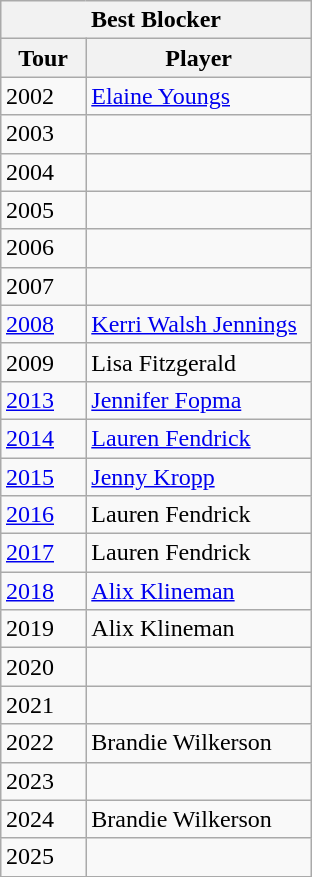<table class="wikitable" style="margin:0.5em auto;width=480;font-size:100%">
<tr>
<th width=200 colspan=2>Best Blocker</th>
</tr>
<tr>
<th width=30>Tour</th>
<th width=100>Player</th>
</tr>
<tr>
<td>2002</td>
<td><a href='#'>Elaine Youngs</a></td>
</tr>
<tr>
<td>2003</td>
<td></td>
</tr>
<tr>
<td>2004</td>
<td></td>
</tr>
<tr>
<td>2005</td>
<td></td>
</tr>
<tr>
<td>2006</td>
<td></td>
</tr>
<tr>
<td>2007</td>
<td></td>
</tr>
<tr>
<td><a href='#'>2008</a></td>
<td><a href='#'>Kerri Walsh Jennings</a></td>
</tr>
<tr>
<td>2009</td>
<td>Lisa Fitzgerald</td>
</tr>
<tr>
<td><a href='#'>2013</a></td>
<td><a href='#'>Jennifer Fopma</a></td>
</tr>
<tr>
<td><a href='#'>2014</a></td>
<td><a href='#'>Lauren Fendrick</a></td>
</tr>
<tr>
<td><a href='#'>2015</a></td>
<td><a href='#'>Jenny Kropp</a></td>
</tr>
<tr>
<td><a href='#'>2016</a></td>
<td>Lauren Fendrick</td>
</tr>
<tr>
<td><a href='#'>2017</a></td>
<td>Lauren Fendrick</td>
</tr>
<tr>
<td><a href='#'>2018</a></td>
<td><a href='#'>Alix Klineman</a></td>
</tr>
<tr>
<td 2019 AVP Pro Beach Volleyball Tour>2019</td>
<td>Alix Klineman</td>
</tr>
<tr>
<td>2020</td>
<td></td>
</tr>
<tr>
<td>2021</td>
<td></td>
</tr>
<tr>
<td>2022</td>
<td>Brandie Wilkerson</td>
</tr>
<tr>
<td>2023</td>
<td></td>
</tr>
<tr>
<td>2024</td>
<td>Brandie Wilkerson</td>
</tr>
<tr>
<td>2025</td>
<td></td>
</tr>
</table>
